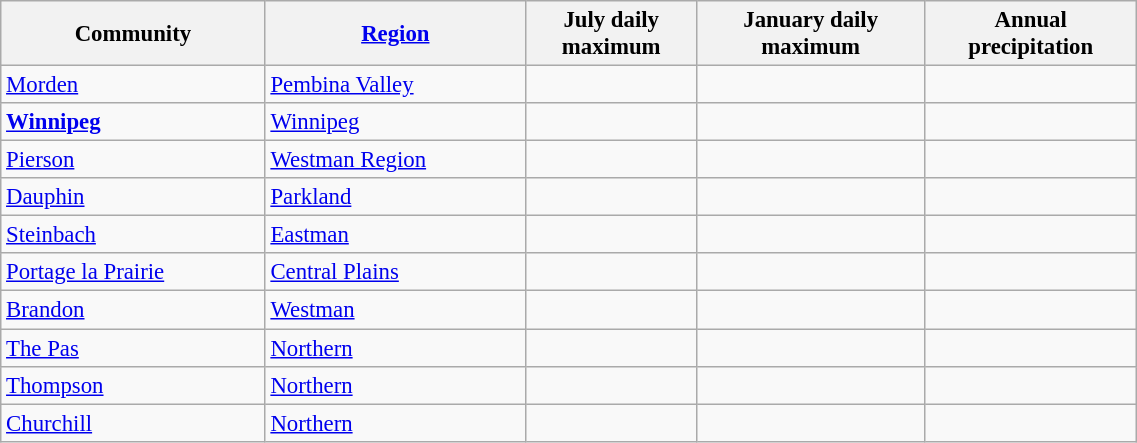<table class="wikitable sortable" style="width:60%; font-size:95%;">
<tr>
<th>Community</th>
<th><a href='#'>Region</a></th>
<th>July daily<br>maximum</th>
<th>January daily<br>maximum</th>
<th>Annual<br>precipitation</th>
</tr>
<tr>
<td><a href='#'>Morden</a></td>
<td><a href='#'>Pembina Valley</a></td>
<td></td>
<td></td>
<td></td>
</tr>
<tr>
<td><strong><a href='#'>Winnipeg</a></strong></td>
<td><a href='#'>Winnipeg</a></td>
<td></td>
<td></td>
<td></td>
</tr>
<tr>
<td><a href='#'>Pierson</a></td>
<td><a href='#'>Westman Region</a></td>
<td></td>
<td></td>
<td></td>
</tr>
<tr>
<td><a href='#'>Dauphin</a></td>
<td><a href='#'>Parkland</a></td>
<td></td>
<td></td>
<td></td>
</tr>
<tr>
<td><a href='#'>Steinbach</a></td>
<td><a href='#'>Eastman</a></td>
<td></td>
<td></td>
<td></td>
</tr>
<tr>
<td><a href='#'>Portage la Prairie</a></td>
<td><a href='#'>Central Plains</a></td>
<td></td>
<td></td>
<td></td>
</tr>
<tr>
<td><a href='#'>Brandon</a></td>
<td><a href='#'>Westman</a></td>
<td></td>
<td></td>
<td></td>
</tr>
<tr>
<td><a href='#'>The Pas</a></td>
<td><a href='#'>Northern</a></td>
<td></td>
<td></td>
<td></td>
</tr>
<tr>
<td><a href='#'>Thompson</a></td>
<td><a href='#'>Northern</a></td>
<td></td>
<td></td>
<td></td>
</tr>
<tr>
<td><a href='#'>Churchill</a></td>
<td><a href='#'>Northern</a></td>
<td></td>
<td></td>
<td></td>
</tr>
</table>
